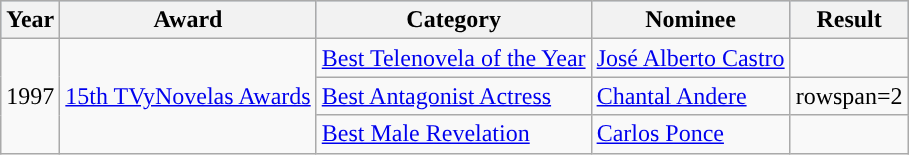<table class="wikitable">
<tr style="background:#b0c4de;">
<th>Year</th>
<th>Award</th>
<th>Category</th>
<th>Nominee</th>
<th>Result</th>
</tr>
<tr>
<td rowspan=3>1997</td>
<td rowspan=3><a href='#'>15th TVyNovelas Awards</a></td>
<td><a href='#'>Best Telenovela of the Year</a></td>
<td><a href='#'>José Alberto Castro</a></td>
<td></td>
</tr>
<tr>
<td><a href='#'>Best Antagonist Actress</a></td>
<td><a href='#'>Chantal Andere</a></td>
<td>rowspan=2 </td>
</tr>
<tr>
<td><a href='#'>Best Male Revelation</a></td>
<td><a href='#'>Carlos Ponce</a></td>
</tr>
</table>
